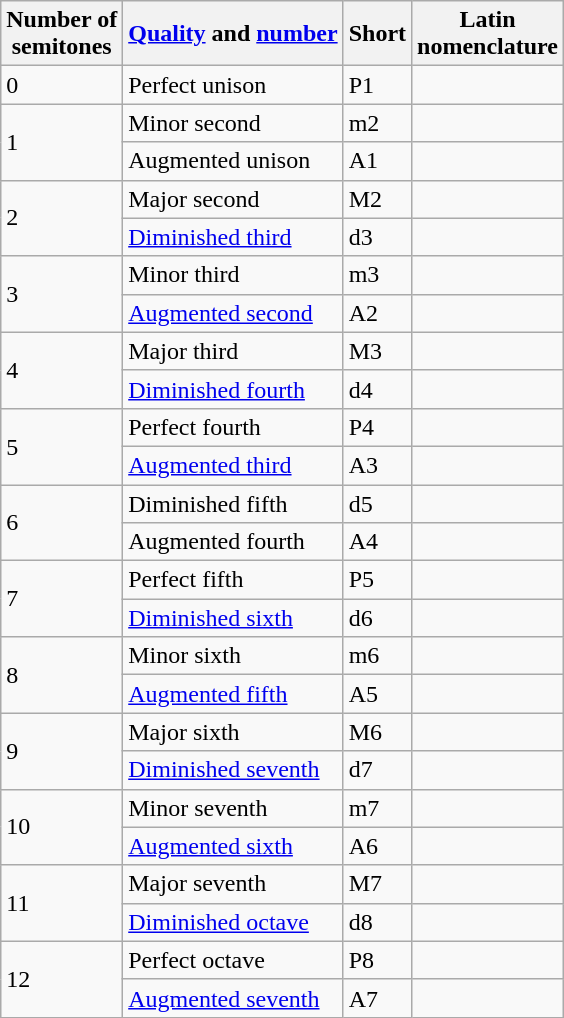<table class="wikitable">
<tr>
<th>Number of<br>semitones</th>
<th><a href='#'>Quality</a> and <a href='#'>number</a></th>
<th>Short</th>
<th>Latin<br>nomenclature</th>
</tr>
<tr>
<td>0</td>
<td>Perfect unison</td>
<td>P1</td>
<td></td>
</tr>
<tr>
<td rowspan="2">1</td>
<td>Minor second</td>
<td>m2</td>
<td></td>
</tr>
<tr>
<td>Augmented unison</td>
<td>A1</td>
<td></td>
</tr>
<tr>
<td rowspan="2">2</td>
<td>Major second</td>
<td>M2</td>
<td></td>
</tr>
<tr>
<td><a href='#'>Diminished third</a></td>
<td>d3</td>
<td></td>
</tr>
<tr>
<td rowspan="2">3</td>
<td>Minor third</td>
<td>m3</td>
<td></td>
</tr>
<tr>
<td><a href='#'>Augmented second</a></td>
<td>A2</td>
<td></td>
</tr>
<tr>
<td rowspan="2">4</td>
<td>Major third</td>
<td>M3</td>
<td></td>
</tr>
<tr>
<td><a href='#'>Diminished fourth</a></td>
<td>d4</td>
<td></td>
</tr>
<tr>
<td rowspan="2">5</td>
<td>Perfect fourth</td>
<td>P4</td>
<td></td>
</tr>
<tr>
<td><a href='#'>Augmented third</a></td>
<td>A3</td>
<td></td>
</tr>
<tr>
<td rowspan="2">6</td>
<td>Diminished fifth</td>
<td>d5</td>
<td></td>
</tr>
<tr>
<td>Augmented fourth</td>
<td>A4</td>
<td></td>
</tr>
<tr>
<td rowspan="2">7</td>
<td>Perfect fifth</td>
<td>P5</td>
<td></td>
</tr>
<tr>
<td><a href='#'>Diminished sixth</a></td>
<td>d6</td>
<td></td>
</tr>
<tr>
<td rowspan="2">8</td>
<td>Minor sixth</td>
<td>m6</td>
<td></td>
</tr>
<tr>
<td><a href='#'>Augmented fifth</a></td>
<td>A5</td>
<td></td>
</tr>
<tr>
<td rowspan="2">9</td>
<td>Major sixth</td>
<td>M6</td>
<td></td>
</tr>
<tr>
<td><a href='#'>Diminished seventh</a></td>
<td>d7</td>
<td></td>
</tr>
<tr>
<td rowspan="2">10</td>
<td>Minor seventh</td>
<td>m7</td>
<td></td>
</tr>
<tr>
<td><a href='#'>Augmented sixth</a></td>
<td>A6</td>
<td></td>
</tr>
<tr>
<td rowspan="2">11</td>
<td>Major seventh</td>
<td>M7</td>
<td></td>
</tr>
<tr>
<td><a href='#'>Diminished octave</a></td>
<td>d8</td>
<td></td>
</tr>
<tr>
<td rowspan="2">12</td>
<td>Perfect octave</td>
<td>P8</td>
<td></td>
</tr>
<tr>
<td><a href='#'>Augmented seventh</a></td>
<td>A7</td>
<td></td>
</tr>
</table>
